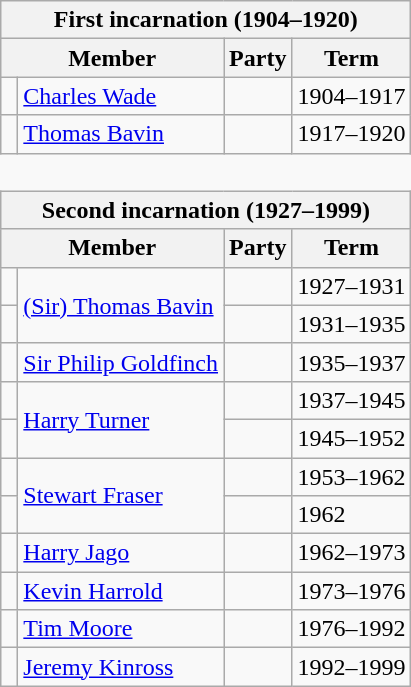<table class="wikitable" style='border-style: none none none none;'>
<tr>
<th colspan="4">First incarnation (1904–1920)</th>
</tr>
<tr>
<th colspan="2">Member</th>
<th>Party</th>
<th>Term</th>
</tr>
<tr style="background: #f9f9f9">
<td> </td>
<td><a href='#'>Charles Wade</a></td>
<td></td>
<td>1904–1917</td>
</tr>
<tr style="background: #f9f9f9">
<td> </td>
<td><a href='#'>Thomas Bavin</a></td>
<td></td>
<td>1917–1920</td>
</tr>
<tr>
<td colspan="4" style='border-style: none none none none;'> </td>
</tr>
<tr>
<th colspan="4">Second incarnation (1927–1999)</th>
</tr>
<tr>
<th colspan="2">Member</th>
<th>Party</th>
<th>Term</th>
</tr>
<tr style="background: #f9f9f9">
<td> </td>
<td rowspan="2"><a href='#'>(Sir) Thomas Bavin</a></td>
<td></td>
<td>1927–1931</td>
</tr>
<tr style="background: #f9f9f9">
<td> </td>
<td></td>
<td>1931–1935</td>
</tr>
<tr style="background: #f9f9f9">
<td> </td>
<td><a href='#'>Sir Philip Goldfinch</a></td>
<td></td>
<td>1935–1937</td>
</tr>
<tr style="background: #f9f9f9">
<td> </td>
<td rowspan="2"><a href='#'>Harry Turner</a></td>
<td></td>
<td>1937–1945</td>
</tr>
<tr style="background: #f9f9f9">
<td> </td>
<td></td>
<td>1945–1952</td>
</tr>
<tr style="background: #f9f9f9">
<td> </td>
<td rowspan="2"><a href='#'>Stewart Fraser</a></td>
<td></td>
<td>1953–1962</td>
</tr>
<tr style="background: #f9f9f9">
<td> </td>
<td></td>
<td>1962</td>
</tr>
<tr style="background: #f9f9f9">
<td> </td>
<td><a href='#'>Harry Jago</a></td>
<td></td>
<td>1962–1973</td>
</tr>
<tr style="background: #f9f9f9">
<td> </td>
<td><a href='#'>Kevin Harrold</a></td>
<td></td>
<td>1973–1976</td>
</tr>
<tr style="background: #f9f9f9">
<td> </td>
<td><a href='#'>Tim Moore</a></td>
<td></td>
<td>1976–1992</td>
</tr>
<tr style="background: #f9f9f9">
<td> </td>
<td><a href='#'>Jeremy Kinross</a></td>
<td></td>
<td>1992–1999</td>
</tr>
</table>
